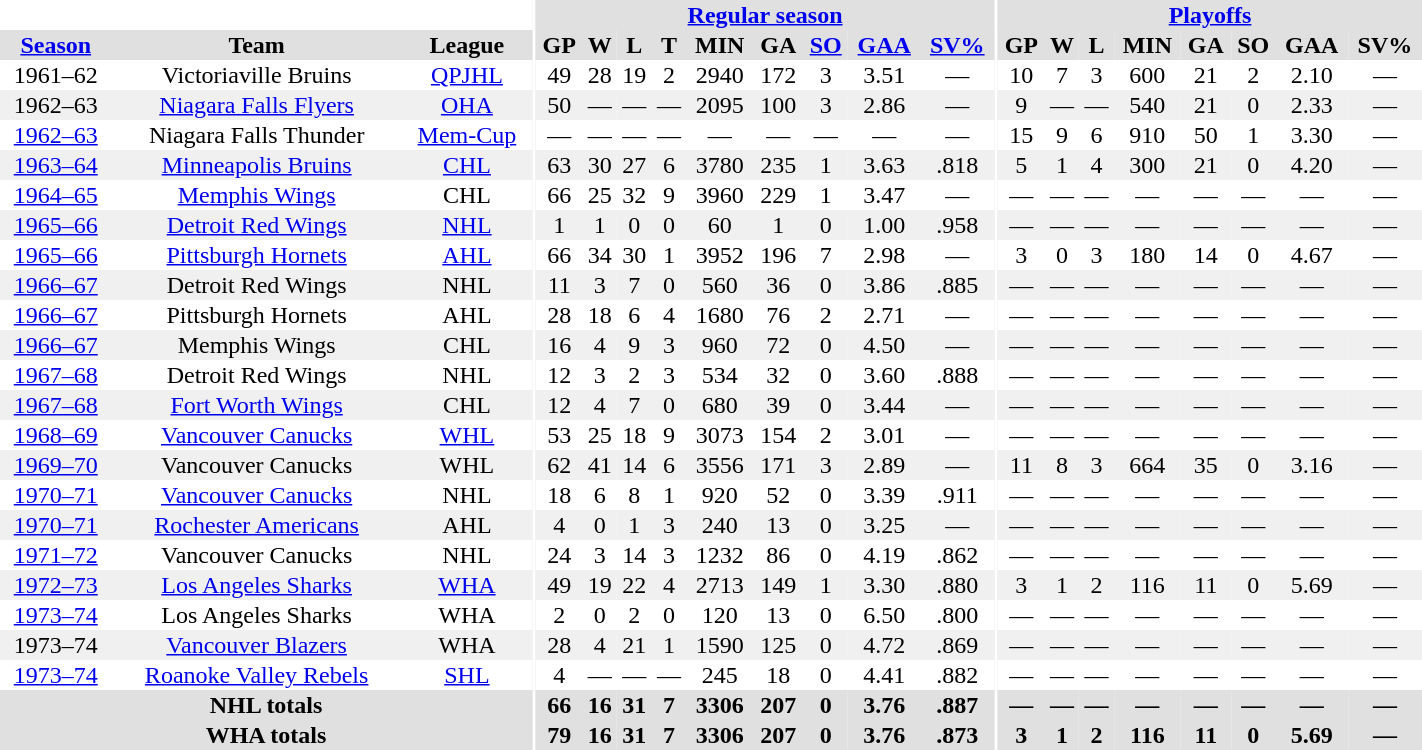<table border="0" cellpadding="1" cellspacing="0" style="width:75%; text-align:center;">
<tr bgcolor="#e0e0e0">
<th colspan="3" bgcolor="#ffffff"></th>
<th rowspan="99" bgcolor="#ffffff"></th>
<th colspan="9" bgcolor="#e0e0e0"><a href='#'>Regular season</a></th>
<th rowspan="99" bgcolor="#ffffff"></th>
<th colspan="8" bgcolor="#e0e0e0"><a href='#'>Playoffs</a></th>
</tr>
<tr bgcolor="#e0e0e0">
<th><a href='#'>Season</a></th>
<th>Team</th>
<th>League</th>
<th>GP</th>
<th>W</th>
<th>L</th>
<th>T</th>
<th>MIN</th>
<th>GA</th>
<th><a href='#'>SO</a></th>
<th><a href='#'>GAA</a></th>
<th><a href='#'>SV%</a></th>
<th>GP</th>
<th>W</th>
<th>L</th>
<th>MIN</th>
<th>GA</th>
<th>SO</th>
<th>GAA</th>
<th>SV%</th>
</tr>
<tr>
<td>1961–62</td>
<td>Victoriaville Bruins</td>
<td><a href='#'>QPJHL</a></td>
<td>49</td>
<td>28</td>
<td>19</td>
<td>2</td>
<td>2940</td>
<td>172</td>
<td>3</td>
<td>3.51</td>
<td>—</td>
<td>10</td>
<td>7</td>
<td>3</td>
<td>600</td>
<td>21</td>
<td>2</td>
<td>2.10</td>
<td>—</td>
</tr>
<tr bgcolor="#f0f0f0">
<td>1962–63</td>
<td><a href='#'>Niagara Falls Flyers</a></td>
<td><a href='#'>OHA</a></td>
<td>50</td>
<td>—</td>
<td>—</td>
<td>—</td>
<td>2095</td>
<td>100</td>
<td>3</td>
<td>2.86</td>
<td>—</td>
<td>9</td>
<td>—</td>
<td>—</td>
<td>540</td>
<td>21</td>
<td>0</td>
<td>2.33</td>
<td>—</td>
</tr>
<tr>
<td><a href='#'>1962–63</a></td>
<td>Niagara Falls Thunder</td>
<td><a href='#'>Mem-Cup</a></td>
<td>—</td>
<td>—</td>
<td>—</td>
<td>—</td>
<td>—</td>
<td>—</td>
<td>—</td>
<td>—</td>
<td>—</td>
<td>15</td>
<td>9</td>
<td>6</td>
<td>910</td>
<td>50</td>
<td>1</td>
<td>3.30</td>
<td>—</td>
</tr>
<tr bgcolor="#f0f0f0">
<td><a href='#'>1963–64</a></td>
<td><a href='#'>Minneapolis Bruins</a></td>
<td><a href='#'>CHL</a></td>
<td>63</td>
<td>30</td>
<td>27</td>
<td>6</td>
<td>3780</td>
<td>235</td>
<td>1</td>
<td>3.63</td>
<td>.818</td>
<td>5</td>
<td>1</td>
<td>4</td>
<td>300</td>
<td>21</td>
<td>0</td>
<td>4.20</td>
<td>—</td>
</tr>
<tr>
<td><a href='#'>1964–65</a></td>
<td><a href='#'>Memphis Wings</a></td>
<td>CHL</td>
<td>66</td>
<td>25</td>
<td>32</td>
<td>9</td>
<td>3960</td>
<td>229</td>
<td>1</td>
<td>3.47</td>
<td>—</td>
<td>—</td>
<td>—</td>
<td>—</td>
<td>—</td>
<td>—</td>
<td>—</td>
<td>—</td>
<td>—</td>
</tr>
<tr bgcolor="#f0f0f0">
<td><a href='#'>1965–66</a></td>
<td><a href='#'>Detroit Red Wings</a></td>
<td><a href='#'>NHL</a></td>
<td>1</td>
<td>1</td>
<td>0</td>
<td>0</td>
<td>60</td>
<td>1</td>
<td>0</td>
<td>1.00</td>
<td>.958</td>
<td>—</td>
<td>—</td>
<td>—</td>
<td>—</td>
<td>—</td>
<td>—</td>
<td>—</td>
<td>—</td>
</tr>
<tr>
<td><a href='#'>1965–66</a></td>
<td><a href='#'>Pittsburgh Hornets</a></td>
<td><a href='#'>AHL</a></td>
<td>66</td>
<td>34</td>
<td>30</td>
<td>1</td>
<td>3952</td>
<td>196</td>
<td>7</td>
<td>2.98</td>
<td>—</td>
<td>3</td>
<td>0</td>
<td>3</td>
<td>180</td>
<td>14</td>
<td>0</td>
<td>4.67</td>
<td>—</td>
</tr>
<tr bgcolor="#f0f0f0">
<td><a href='#'>1966–67</a></td>
<td>Detroit Red Wings</td>
<td>NHL</td>
<td>11</td>
<td>3</td>
<td>7</td>
<td>0</td>
<td>560</td>
<td>36</td>
<td>0</td>
<td>3.86</td>
<td>.885</td>
<td>—</td>
<td>—</td>
<td>—</td>
<td>—</td>
<td>—</td>
<td>—</td>
<td>—</td>
<td>—</td>
</tr>
<tr>
<td><a href='#'>1966–67</a></td>
<td>Pittsburgh Hornets</td>
<td>AHL</td>
<td>28</td>
<td>18</td>
<td>6</td>
<td>4</td>
<td>1680</td>
<td>76</td>
<td>2</td>
<td>2.71</td>
<td>—</td>
<td>—</td>
<td>—</td>
<td>—</td>
<td>—</td>
<td>—</td>
<td>—</td>
<td>—</td>
<td>—</td>
</tr>
<tr bgcolor="#f0f0f0">
<td><a href='#'>1966–67</a></td>
<td>Memphis Wings</td>
<td>CHL</td>
<td>16</td>
<td>4</td>
<td>9</td>
<td>3</td>
<td>960</td>
<td>72</td>
<td>0</td>
<td>4.50</td>
<td>—</td>
<td>—</td>
<td>—</td>
<td>—</td>
<td>—</td>
<td>—</td>
<td>—</td>
<td>—</td>
<td>—</td>
</tr>
<tr>
<td><a href='#'>1967–68</a></td>
<td>Detroit Red Wings</td>
<td>NHL</td>
<td>12</td>
<td>3</td>
<td>2</td>
<td>3</td>
<td>534</td>
<td>32</td>
<td>0</td>
<td>3.60</td>
<td>.888</td>
<td>—</td>
<td>—</td>
<td>—</td>
<td>—</td>
<td>—</td>
<td>—</td>
<td>—</td>
<td>—</td>
</tr>
<tr bgcolor="#f0f0f0">
<td><a href='#'>1967–68</a></td>
<td><a href='#'>Fort Worth Wings</a></td>
<td>CHL</td>
<td>12</td>
<td>4</td>
<td>7</td>
<td>0</td>
<td>680</td>
<td>39</td>
<td>0</td>
<td>3.44</td>
<td>—</td>
<td>—</td>
<td>—</td>
<td>—</td>
<td>—</td>
<td>—</td>
<td>—</td>
<td>—</td>
<td>—</td>
</tr>
<tr>
<td><a href='#'>1968–69</a></td>
<td><a href='#'>Vancouver Canucks</a></td>
<td><a href='#'>WHL</a></td>
<td>53</td>
<td>25</td>
<td>18</td>
<td>9</td>
<td>3073</td>
<td>154</td>
<td>2</td>
<td>3.01</td>
<td>—</td>
<td>—</td>
<td>—</td>
<td>—</td>
<td>—</td>
<td>—</td>
<td>—</td>
<td>—</td>
<td>—</td>
</tr>
<tr bgcolor="#f0f0f0">
<td><a href='#'>1969–70</a></td>
<td>Vancouver Canucks</td>
<td>WHL</td>
<td>62</td>
<td>41</td>
<td>14</td>
<td>6</td>
<td>3556</td>
<td>171</td>
<td>3</td>
<td>2.89</td>
<td>—</td>
<td>11</td>
<td>8</td>
<td>3</td>
<td>664</td>
<td>35</td>
<td>0</td>
<td>3.16</td>
<td>—</td>
</tr>
<tr>
<td><a href='#'>1970–71</a></td>
<td><a href='#'>Vancouver Canucks</a></td>
<td>NHL</td>
<td>18</td>
<td>6</td>
<td>8</td>
<td>1</td>
<td>920</td>
<td>52</td>
<td>0</td>
<td>3.39</td>
<td>.911</td>
<td>—</td>
<td>—</td>
<td>—</td>
<td>—</td>
<td>—</td>
<td>—</td>
<td>—</td>
<td>—</td>
</tr>
<tr bgcolor="#f0f0f0">
<td><a href='#'>1970–71</a></td>
<td><a href='#'>Rochester Americans</a></td>
<td>AHL</td>
<td>4</td>
<td>0</td>
<td>1</td>
<td>3</td>
<td>240</td>
<td>13</td>
<td>0</td>
<td>3.25</td>
<td>—</td>
<td>—</td>
<td>—</td>
<td>—</td>
<td>—</td>
<td>—</td>
<td>—</td>
<td>—</td>
<td>—</td>
</tr>
<tr>
<td><a href='#'>1971–72</a></td>
<td>Vancouver Canucks</td>
<td>NHL</td>
<td>24</td>
<td>3</td>
<td>14</td>
<td>3</td>
<td>1232</td>
<td>86</td>
<td>0</td>
<td>4.19</td>
<td>.862</td>
<td>—</td>
<td>—</td>
<td>—</td>
<td>—</td>
<td>—</td>
<td>—</td>
<td>—</td>
<td>—</td>
</tr>
<tr bgcolor="#f0f0f0">
<td><a href='#'>1972–73</a></td>
<td><a href='#'>Los Angeles Sharks</a></td>
<td><a href='#'>WHA</a></td>
<td>49</td>
<td>19</td>
<td>22</td>
<td>4</td>
<td>2713</td>
<td>149</td>
<td>1</td>
<td>3.30</td>
<td>.880</td>
<td>3</td>
<td>1</td>
<td>2</td>
<td>116</td>
<td>11</td>
<td>0</td>
<td>5.69</td>
<td>—</td>
</tr>
<tr>
<td><a href='#'>1973–74</a></td>
<td>Los Angeles Sharks</td>
<td>WHA</td>
<td>2</td>
<td>0</td>
<td>2</td>
<td>0</td>
<td>120</td>
<td>13</td>
<td>0</td>
<td>6.50</td>
<td>.800</td>
<td>—</td>
<td>—</td>
<td>—</td>
<td>—</td>
<td>—</td>
<td>—</td>
<td>—</td>
<td>—</td>
</tr>
<tr bgcolor="#f0f0f0">
<td>1973–74</td>
<td><a href='#'>Vancouver Blazers</a></td>
<td>WHA</td>
<td>28</td>
<td>4</td>
<td>21</td>
<td>1</td>
<td>1590</td>
<td>125</td>
<td>0</td>
<td>4.72</td>
<td>.869</td>
<td>—</td>
<td>—</td>
<td>—</td>
<td>—</td>
<td>—</td>
<td>—</td>
<td>—</td>
<td>—</td>
</tr>
<tr>
<td><a href='#'>1973–74</a></td>
<td><a href='#'>Roanoke Valley Rebels</a></td>
<td><a href='#'>SHL</a></td>
<td>4</td>
<td>—</td>
<td>—</td>
<td>—</td>
<td>245</td>
<td>18</td>
<td>0</td>
<td>4.41</td>
<td>.882</td>
<td>—</td>
<td>—</td>
<td>—</td>
<td>—</td>
<td>—</td>
<td>—</td>
<td>—</td>
<td>—</td>
</tr>
<tr bgcolor="#e0e0e0">
<th colspan="3">NHL totals</th>
<th>66</th>
<th>16</th>
<th>31</th>
<th>7</th>
<th>3306</th>
<th>207</th>
<th>0</th>
<th>3.76</th>
<th>.887</th>
<th>—</th>
<th>—</th>
<th>—</th>
<th>—</th>
<th>—</th>
<th>—</th>
<th>—</th>
<th>—</th>
</tr>
<tr bgcolor="#e0e0e0">
<th colspan="3">WHA totals</th>
<th>79</th>
<th>16</th>
<th>31</th>
<th>7</th>
<th>3306</th>
<th>207</th>
<th>0</th>
<th>3.76</th>
<th>.873</th>
<th>3</th>
<th>1</th>
<th>2</th>
<th>116</th>
<th>11</th>
<th>0</th>
<th>5.69</th>
<th>—</th>
</tr>
</table>
